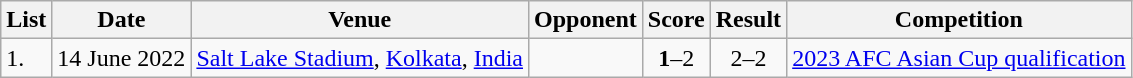<table class="wikitable">
<tr>
<th>List</th>
<th>Date</th>
<th>Venue</th>
<th>Opponent</th>
<th>Score</th>
<th>Result</th>
<th>Competition</th>
</tr>
<tr>
<td>1.</td>
<td>14 June 2022</td>
<td><a href='#'>Salt Lake Stadium</a>, <a href='#'>Kolkata</a>, <a href='#'>India</a></td>
<td></td>
<td align=center><strong>1</strong>–2</td>
<td align=center>2–2</td>
<td><a href='#'>2023 AFC Asian Cup qualification</a></td>
</tr>
</table>
